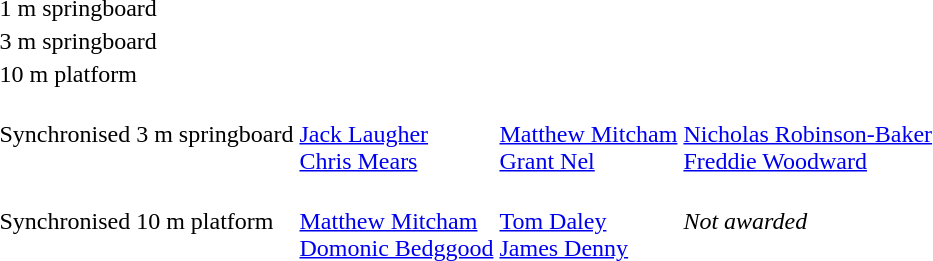<table>
<tr>
<td>1 m springboard<br></td>
<td></td>
<td></td>
<td></td>
</tr>
<tr>
<td>3 m springboard<br></td>
<td></td>
<td></td>
<td></td>
</tr>
<tr>
<td>10 m platform<br></td>
<td></td>
<td></td>
<td></td>
</tr>
<tr>
<td>Synchronised 3 m springboard<br></td>
<td><br><a href='#'>Jack Laugher</a><br><a href='#'>Chris Mears</a></td>
<td><br><a href='#'>Matthew Mitcham</a><br><a href='#'>Grant Nel</a></td>
<td><br><a href='#'>Nicholas Robinson-Baker</a><br><a href='#'>Freddie Woodward</a></td>
</tr>
<tr>
<td>Synchronised 10 m platform<br> </td>
<td><br><a href='#'>Matthew Mitcham</a><br><a href='#'>Domonic Bedggood</a></td>
<td><br><a href='#'>Tom Daley</a><br><a href='#'>James Denny</a></td>
<td><em>Not awarded</em></td>
</tr>
</table>
